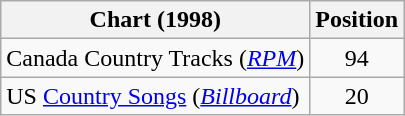<table class="wikitable sortable">
<tr>
<th scope="col">Chart (1998)</th>
<th scope="col">Position</th>
</tr>
<tr>
<td>Canada Country Tracks (<em><a href='#'>RPM</a></em>)</td>
<td align="center">94</td>
</tr>
<tr>
<td>US <a href='#'>Country Songs</a> (<em><a href='#'>Billboard</a></em>)</td>
<td align="center">20</td>
</tr>
</table>
